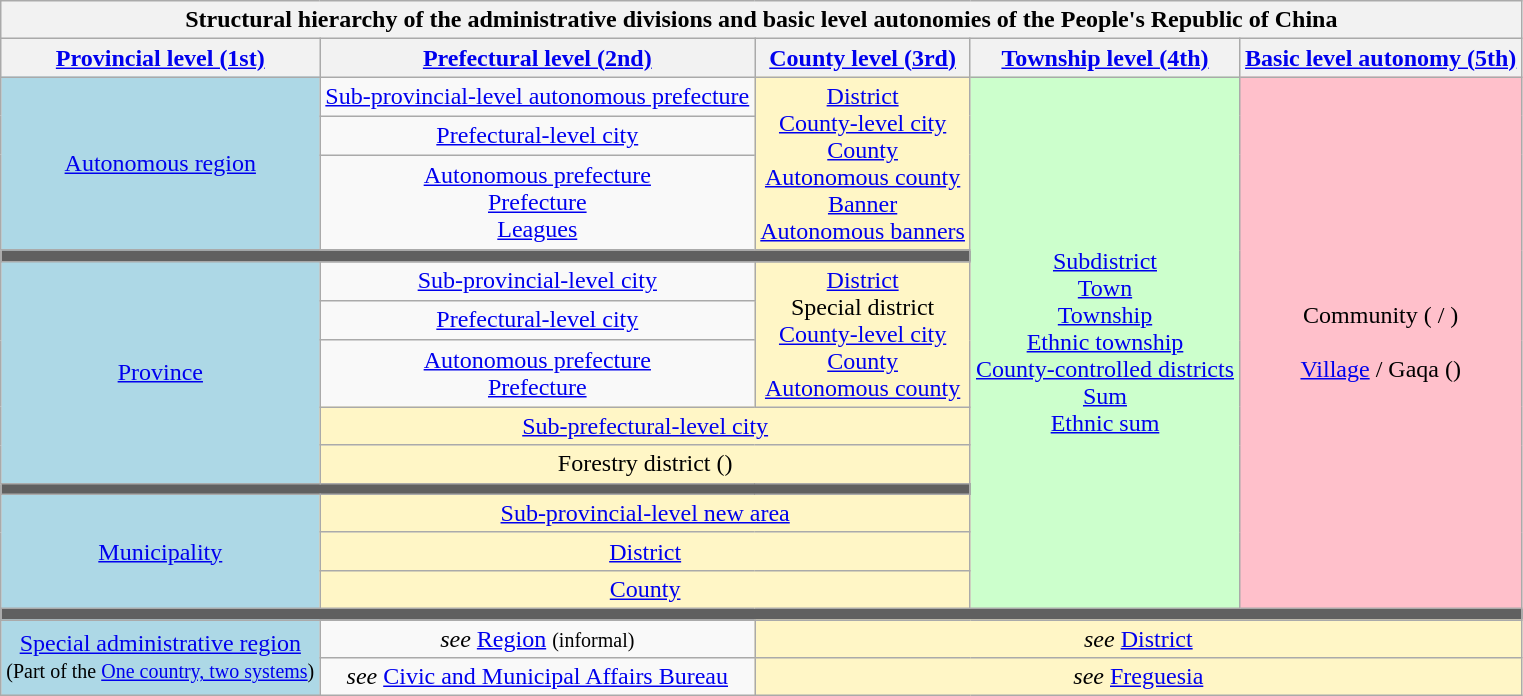<table class="wikitable" style="text-align:center;">
<tr>
<th bgcolor=lightblue colspan=5>Structural hierarchy of the administrative divisions and basic level autonomies of the People's Republic of China</th>
</tr>
<tr>
<th><a href='#'>Provincial level (1st)</a> </th>
<th><a href='#'>Prefectural level (2nd)</a> </th>
<th><a href='#'>County level (3rd)</a> </th>
<th><a href='#'>Township level (4th)</a> </th>
<th><a href='#'>Basic level autonomy (5th)</a> </th>
</tr>
<tr>
<td rowspan="3" bgcolor="lightblue"><a href='#'>Autonomous region</a></td>
<td><a href='#'>Sub-provincial-level autonomous prefecture</a></td>
<td rowspan="3" bgcolor="#FFF6C6"><a href='#'>District</a><br><a href='#'>County-level city</a><br><a href='#'>County</a><br><a href='#'>Autonomous county</a><br><a href='#'>Banner</a><br><a href='#'>Autonomous banners</a></td>
<td rowspan="14" bgcolor="#CCFFCC"><a href='#'>Subdistrict</a><br><a href='#'>Town</a><br><a href='#'>Township</a><br><a href='#'>Ethnic township</a><br><a href='#'>County-controlled districts</a><br><a href='#'>Sum</a><br><a href='#'>Ethnic sum</a></td>
<td rowspan="14" bgcolor="#FFC0CB">Community ( / )<br><br><a href='#'>Village</a> / Gaqa ()<br></td>
</tr>
<tr>
<td><a href='#'>Prefectural-level city</a></td>
</tr>
<tr>
<td><a href='#'>Autonomous prefecture</a><br><a href='#'>Prefecture</a><br><a href='#'>Leagues</a></td>
</tr>
<tr style = "background:#606060; height: 2pt">
<td colspan = "3"></td>
</tr>
<tr>
<td rowspan="6" bgcolor="lightblue"><a href='#'>Province</a></td>
</tr>
<tr>
<td><a href='#'>Sub-provincial-level city</a></td>
<td rowspan="3" bgcolor="#FFF6C6"><a href='#'>District</a><br>Special district<br><a href='#'>County-level city</a><br><a href='#'>County</a><br><a href='#'>Autonomous county</a></td>
</tr>
<tr>
<td><a href='#'>Prefectural-level city</a></td>
</tr>
<tr>
<td><a href='#'>Autonomous prefecture</a><br><a href='#'>Prefecture</a></td>
</tr>
<tr>
<td colspan="2" bgcolor="#FFF6C6"><a href='#'>Sub-prefectural-level city</a></td>
</tr>
<tr>
<td colspan="2" bgcolor="#FFF6C6">Forestry district ()</td>
</tr>
<tr style = "background:#606060; height: 2pt">
<td colspan = "3"></td>
</tr>
<tr>
<td rowspan="3" bgcolor="lightblue"><a href='#'>Municipality</a></td>
<td colspan="2" bgcolor="#FFF6C6"><a href='#'>Sub-provincial-level new area</a></td>
</tr>
<tr>
<td colspan="2" bgcolor="#FFF6C6"><a href='#'>District</a></td>
</tr>
<tr>
<td colspan="2" bgcolor="#FFF6C6"><a href='#'>County</a></td>
</tr>
<tr style = "background:#606060; height: 2pt">
<td colspan = "5"></td>
</tr>
<tr>
<td rowspan="2" bgcolor="lightblue"><a href='#'>Special administrative region</a><br><small>(Part of the <a href='#'>One country, two systems</a>)</small></td>
<td colspan="1"><em>see</em> <a href='#'>Region</a> <small>(informal)</small></td>
<td colspan="3" bgcolor="#FFF6C6"><em>see</em> <a href='#'>District</a></td>
</tr>
<tr>
<td colspan="1"><em>see</em> <a href='#'>Civic and Municipal Affairs Bureau</a><br></td>
<td colspan="3" bgcolor="#FFF6C6"><em>see</em> <a href='#'>Freguesia</a></td>
</tr>
</table>
